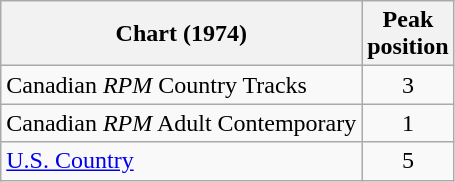<table class="wikitable sortable">
<tr>
<th align="left">Chart (1974)</th>
<th align="center">Peak<br>position</th>
</tr>
<tr>
<td align="left">Canadian <em>RPM</em> Country Tracks</td>
<td align="center">3</td>
</tr>
<tr>
<td align="left">Canadian <em>RPM</em> Adult Contemporary</td>
<td align="center">1</td>
</tr>
<tr>
<td align="left"><a href='#'>U.S. Country</a></td>
<td align="center">5</td>
</tr>
</table>
